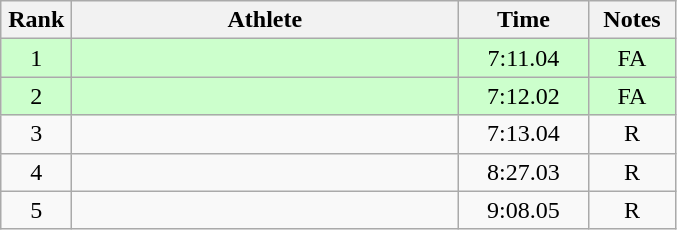<table class=wikitable style="text-align:center">
<tr>
<th width=40>Rank</th>
<th width=250>Athlete</th>
<th width=80>Time</th>
<th width=50>Notes</th>
</tr>
<tr bgcolor="ccffcc">
<td>1</td>
<td align=left></td>
<td>7:11.04</td>
<td>FA</td>
</tr>
<tr bgcolor="ccffcc">
<td>2</td>
<td align=left></td>
<td>7:12.02</td>
<td>FA</td>
</tr>
<tr>
<td>3</td>
<td align=left></td>
<td>7:13.04</td>
<td>R</td>
</tr>
<tr>
<td>4</td>
<td align=left></td>
<td>8:27.03</td>
<td>R</td>
</tr>
<tr>
<td>5</td>
<td align=left></td>
<td>9:08.05</td>
<td>R</td>
</tr>
</table>
